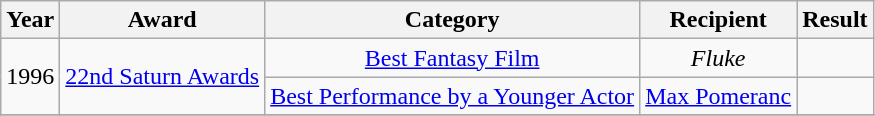<table class="wikitable plainrowheaders" style="text-align:center;">
<tr>
<th scope="col">Year</th>
<th scope="col">Award</th>
<th scope="col">Category</th>
<th scope="col">Recipient</th>
<th scope="col">Result</th>
</tr>
<tr>
<td rowspan="2">1996</td>
<td rowspan="2"><a href='#'>22nd Saturn Awards</a></td>
<td><a href='#'>Best Fantasy Film</a></td>
<td><em>Fluke</em></td>
<td></td>
</tr>
<tr>
<td><a href='#'>Best Performance by a Younger Actor</a></td>
<td><a href='#'>Max Pomeranc</a></td>
<td></td>
</tr>
<tr>
</tr>
</table>
